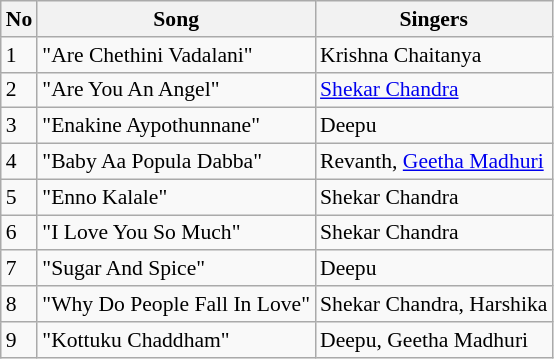<table class="wikitable" style="font-size:90%;">
<tr>
<th>No</th>
<th>Song</th>
<th>Singers</th>
</tr>
<tr>
<td>1</td>
<td>"Are Chethini Vadalani"</td>
<td>Krishna Chaitanya</td>
</tr>
<tr>
<td>2</td>
<td>"Are You An Angel"</td>
<td><a href='#'>Shekar Chandra</a></td>
</tr>
<tr>
<td>3</td>
<td>"Enakine Aypothunnane"</td>
<td>Deepu</td>
</tr>
<tr>
<td>4</td>
<td>"Baby Aa Popula Dabba"</td>
<td>Revanth, <a href='#'>Geetha Madhuri</a></td>
</tr>
<tr>
<td>5</td>
<td>"Enno Kalale"</td>
<td>Shekar Chandra</td>
</tr>
<tr>
<td>6</td>
<td>"I Love You So Much"</td>
<td>Shekar Chandra</td>
</tr>
<tr>
<td>7</td>
<td>"Sugar And Spice"</td>
<td>Deepu</td>
</tr>
<tr>
<td>8</td>
<td>"Why Do People Fall In Love"</td>
<td>Shekar Chandra, Harshika</td>
</tr>
<tr>
<td>9</td>
<td>"Kottuku Chaddham"</td>
<td>Deepu, Geetha Madhuri</td>
</tr>
</table>
